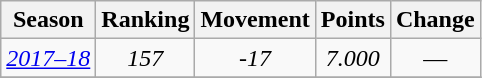<table class="wikitable plainrowheaders sortable" style="text-align: center;">
<tr>
<th>Season</th>
<th>Ranking</th>
<th>Movement</th>
<th>Points</th>
<th>Change</th>
</tr>
<tr>
<td><em><a href='#'>2017–18</a></em></td>
<td><em>157</em></td>
<td><em> -17</em></td>
<td><em>7.000</em></td>
<td>—</td>
</tr>
<tr>
</tr>
</table>
